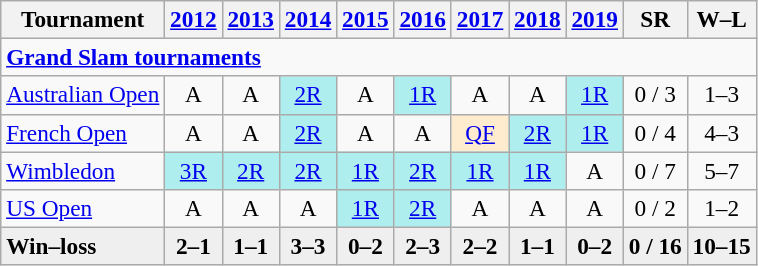<table class=wikitable style=text-align:center;font-size:97%>
<tr>
<th>Tournament</th>
<th><a href='#'>2012</a></th>
<th><a href='#'>2013</a></th>
<th><a href='#'>2014</a></th>
<th><a href='#'>2015</a></th>
<th><a href='#'>2016</a></th>
<th><a href='#'>2017</a></th>
<th><a href='#'>2018</a></th>
<th><a href='#'>2019</a></th>
<th>SR</th>
<th>W–L</th>
</tr>
<tr>
<td colspan="14" align="left"><a href='#'><strong>Grand Slam tournaments</strong></a></td>
</tr>
<tr>
<td align=left><a href='#'>Australian Open</a></td>
<td>A</td>
<td>A</td>
<td style=background:#afeeee><a href='#'>2R</a></td>
<td>A</td>
<td style=background:#afeeee><a href='#'>1R</a></td>
<td>A</td>
<td>A</td>
<td style=background:#afeeee><a href='#'>1R</a></td>
<td>0 / 3</td>
<td>1–3</td>
</tr>
<tr>
<td align=left><a href='#'>French Open</a></td>
<td>A</td>
<td>A</td>
<td style=background:#afeeee><a href='#'>2R</a></td>
<td>A</td>
<td>A</td>
<td style=background:#ffebcd><a href='#'>QF</a></td>
<td style=background:#afeeee><a href='#'>2R</a></td>
<td style=background:#afeeee><a href='#'>1R</a></td>
<td>0 / 4</td>
<td>4–3</td>
</tr>
<tr>
<td align=left><a href='#'>Wimbledon</a></td>
<td style=background:#afeeee><a href='#'>3R</a></td>
<td style=background:#afeeee><a href='#'>2R</a></td>
<td style=background:#afeeee><a href='#'>2R</a></td>
<td style=background:#afeeee><a href='#'>1R</a></td>
<td style=background:#afeeee><a href='#'>2R</a></td>
<td style=background:#afeeee><a href='#'>1R</a></td>
<td style=background:#afeeee><a href='#'>1R</a></td>
<td>A</td>
<td>0 / 7</td>
<td>5–7</td>
</tr>
<tr>
<td align=left><a href='#'>US Open</a></td>
<td>A</td>
<td>A</td>
<td>A</td>
<td style=background:#afeeee><a href='#'>1R</a></td>
<td style=background:#afeeee><a href='#'>2R</a></td>
<td>A</td>
<td>A</td>
<td>A</td>
<td>0 / 2</td>
<td>1–2</td>
</tr>
<tr style=font-weight:bold;background:#efefef>
<td style=text-align:left>Win–loss</td>
<td>2–1</td>
<td>1–1</td>
<td>3–3</td>
<td>0–2</td>
<td>2–3</td>
<td>2–2</td>
<td>1–1</td>
<td>0–2</td>
<td>0 / 16</td>
<td>10–15</td>
</tr>
</table>
